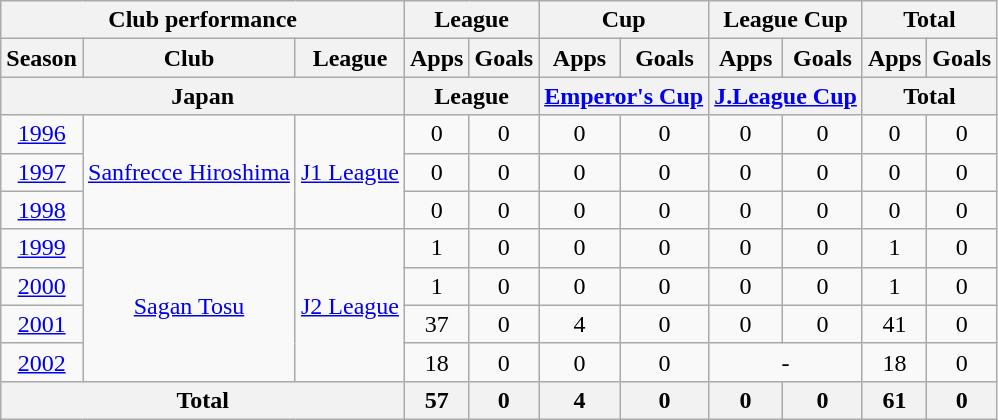<table class="wikitable" style="text-align:center;">
<tr>
<th colspan=3>Club performance</th>
<th colspan=2>League</th>
<th colspan=2>Cup</th>
<th colspan=2>League Cup</th>
<th colspan=2>Total</th>
</tr>
<tr>
<th>Season</th>
<th>Club</th>
<th>League</th>
<th>Apps</th>
<th>Goals</th>
<th>Apps</th>
<th>Goals</th>
<th>Apps</th>
<th>Goals</th>
<th>Apps</th>
<th>Goals</th>
</tr>
<tr>
<th colspan=3>Japan</th>
<th colspan=2>League</th>
<th colspan=2><a href='#'>Emperor's Cup</a></th>
<th colspan=2><a href='#'>J.League Cup</a></th>
<th colspan=2>Total</th>
</tr>
<tr>
<td><a href='#'>1996</a></td>
<td rowspan="3"><a href='#'>Sanfrecce Hiroshima</a></td>
<td rowspan="3"><a href='#'>J1 League</a></td>
<td>0</td>
<td>0</td>
<td>0</td>
<td>0</td>
<td>0</td>
<td>0</td>
<td>0</td>
<td>0</td>
</tr>
<tr>
<td><a href='#'>1997</a></td>
<td>0</td>
<td>0</td>
<td>0</td>
<td>0</td>
<td>0</td>
<td>0</td>
<td>0</td>
<td>0</td>
</tr>
<tr>
<td><a href='#'>1998</a></td>
<td>0</td>
<td>0</td>
<td>0</td>
<td>0</td>
<td>0</td>
<td>0</td>
<td>0</td>
<td>0</td>
</tr>
<tr>
<td><a href='#'>1999</a></td>
<td rowspan="4"><a href='#'>Sagan Tosu</a></td>
<td rowspan="4"><a href='#'>J2 League</a></td>
<td>1</td>
<td>0</td>
<td>0</td>
<td>0</td>
<td>0</td>
<td>0</td>
<td>1</td>
<td>0</td>
</tr>
<tr>
<td><a href='#'>2000</a></td>
<td>1</td>
<td>0</td>
<td>0</td>
<td>0</td>
<td>0</td>
<td>0</td>
<td>1</td>
<td>0</td>
</tr>
<tr>
<td><a href='#'>2001</a></td>
<td>37</td>
<td>0</td>
<td>4</td>
<td>0</td>
<td>0</td>
<td>0</td>
<td>41</td>
<td>0</td>
</tr>
<tr>
<td><a href='#'>2002</a></td>
<td>18</td>
<td>0</td>
<td>0</td>
<td>0</td>
<td colspan="2">-</td>
<td>18</td>
<td>0</td>
</tr>
<tr>
<th colspan=3>Total</th>
<th>57</th>
<th>0</th>
<th>4</th>
<th>0</th>
<th>0</th>
<th>0</th>
<th>61</th>
<th>0</th>
</tr>
</table>
